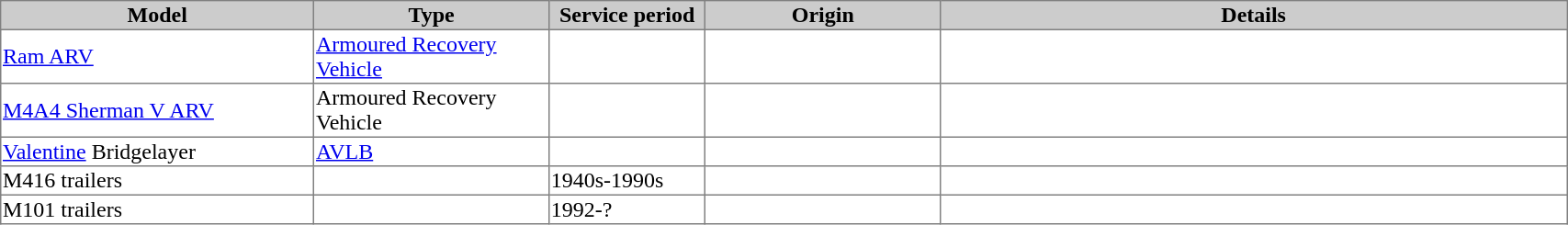<table border="1" width="90%" style="border-collapse: collapse;">
<tr bgcolor=cccccc>
<th width="20%">Model</th>
<th width="15%">Type</th>
<th width="10%">Service period</th>
<th width="15%">Origin</th>
<th>Details</th>
</tr>
<tr>
<td><a href='#'>Ram ARV</a></td>
<td><a href='#'>Armoured Recovery Vehicle</a></td>
<td></td>
<td></td>
<td></td>
</tr>
<tr>
<td><a href='#'>M4A4 Sherman V ARV</a></td>
<td>Armoured Recovery Vehicle</td>
<td></td>
<td></td>
<td></td>
</tr>
<tr>
<td><a href='#'>Valentine</a> Bridgelayer</td>
<td><a href='#'>AVLB</a></td>
<td></td>
<td></td>
<td></td>
</tr>
<tr>
<td>M416 trailers</td>
<td></td>
<td>1940s-1990s</td>
<td></td>
<td></td>
</tr>
<tr>
<td>M101 trailers</td>
<td></td>
<td>1992-?</td>
<td></td>
<td></td>
</tr>
</table>
